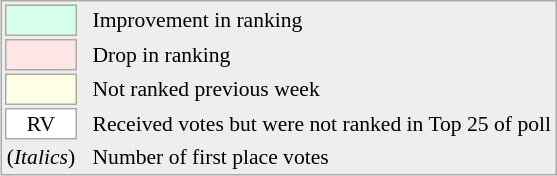<table align=right style="font-size:90%; border:1px solid #aaaaaa; white-space:nowrap; background:#eeeeee;">
<tr>
<td style="background:#d8ffeb; width:20px; border:1px solid #aaaaaa;"> </td>
<td rowspan=5> </td>
<td>Improvement in ranking</td>
</tr>
<tr>
<td style="background:#ffe6e6; width:20px; border:1px solid #aaaaaa;"> </td>
<td>Drop in ranking</td>
</tr>
<tr>
<td style="background:#ffffe6; width:20px; border:1px solid #aaaaaa;"> </td>
<td>Not ranked previous week</td>
</tr>
<tr>
<td align=center style="width:20px; border:1px solid #aaaaaa; background:white;">RV</td>
<td>Received votes but were not ranked in Top 25 of poll</td>
</tr>
<tr>
<td>(<em>Italics</em>)</td>
<td>Number of first place votes</td>
</tr>
</table>
